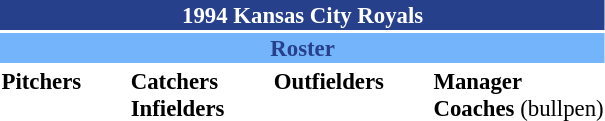<table class="toccolours" style="font-size: 95%;">
<tr>
<th colspan="10" style="background-color: #27408B; color: #FFFFFF; text-align: center;">1994 Kansas City Royals</th>
</tr>
<tr>
<td colspan="10" style="background-color: #74B4FA; color: #27408B; text-align: center;"><strong>Roster</strong></td>
</tr>
<tr>
<td valign="top"><strong>Pitchers</strong><br> 












</td>
<td width="25px"></td>
<td valign="top"><strong>Catchers</strong><br>

<strong>Infielders</strong>







</td>
<td width="25px"></td>
<td valign="top"><strong>Outfielders</strong><br>





</td>
<td width="25px"></td>
<td valign="top"><strong>Manager</strong><br>
<strong>Coaches</strong>




 (bullpen)</td>
</tr>
</table>
